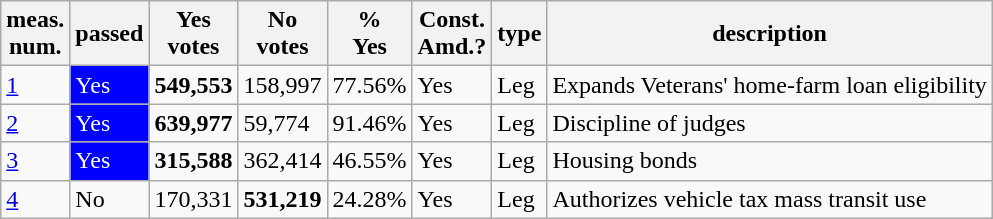<table class="wikitable sortable">
<tr>
<th>meas.<br>num.</th>
<th>passed</th>
<th>Yes<br>votes</th>
<th>No<br>votes</th>
<th>%<br>Yes</th>
<th>Const.<br>Amd.?</th>
<th>type</th>
<th>description</th>
</tr>
<tr>
<td><a href='#'>1</a></td>
<td style="background:blue;color:white">Yes</td>
<td><strong>549,553</strong></td>
<td>158,997</td>
<td>77.56%</td>
<td>Yes</td>
<td>Leg</td>
<td>Expands Veterans' home-farm loan eligibility</td>
</tr>
<tr>
<td><a href='#'>2</a></td>
<td style="background:blue;color:white">Yes</td>
<td><strong>639,977</strong></td>
<td>59,774</td>
<td>91.46%</td>
<td>Yes</td>
<td>Leg</td>
<td>Discipline of judges</td>
</tr>
<tr>
<td><a href='#'>3</a></td>
<td style="background:blue;color:white">Yes</td>
<td><strong>315,588</strong></td>
<td>362,414</td>
<td>46.55%</td>
<td>Yes</td>
<td>Leg</td>
<td>Housing bonds</td>
</tr>
<tr>
<td><a href='#'>4</a></td>
<td>No</td>
<td>170,331</td>
<td><strong>531,219</strong></td>
<td>24.28%</td>
<td>Yes</td>
<td>Leg</td>
<td>Authorizes vehicle tax mass transit use</td>
</tr>
</table>
